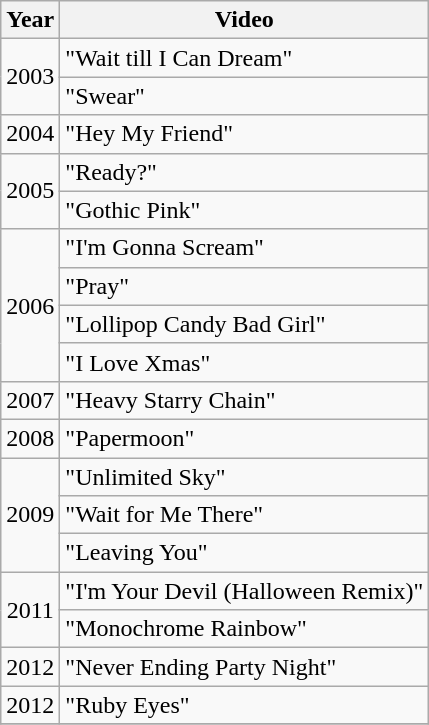<table class="wikitable plainrowheaders" style="text-align:center;">
<tr>
<th>Year</th>
<th>Video</th>
</tr>
<tr>
<td align="center" rowspan="2">2003</td>
<td align="left">"Wait till I Can Dream"</td>
</tr>
<tr>
<td align="left">"Swear"</td>
</tr>
<tr>
<td align="center" rowspan="1">2004</td>
<td align="left">"Hey My Friend"</td>
</tr>
<tr>
<td align="center" rowspan="2">2005</td>
<td align="left">"Ready?"</td>
</tr>
<tr>
<td align="left">"Gothic Pink"</td>
</tr>
<tr>
<td align="center" rowspan="4">2006</td>
<td align="left">"I'm Gonna Scream"</td>
</tr>
<tr>
<td align="left">"Pray"</td>
</tr>
<tr>
<td align="left">"Lollipop Candy Bad Girl"</td>
</tr>
<tr>
<td align="left">"I Love Xmas"</td>
</tr>
<tr>
<td align="center" rowspan="1">2007</td>
<td align="left">"Heavy Starry Chain"</td>
</tr>
<tr>
<td align="center" rowspan="1">2008</td>
<td align="left">"Papermoon"</td>
</tr>
<tr>
<td align="center" rowspan="3">2009</td>
<td align="left">"Unlimited Sky"</td>
</tr>
<tr>
<td align="left">"Wait for Me There"</td>
</tr>
<tr>
<td align="left">"Leaving You"</td>
</tr>
<tr>
<td align="center" rowspan="2">2011</td>
<td align="left">"I'm Your Devil (Halloween Remix)"</td>
</tr>
<tr>
<td align="left">"Monochrome Rainbow"</td>
</tr>
<tr>
<td align="center" rowspan="1">2012</td>
<td align="left">"Never Ending Party Night"</td>
</tr>
<tr>
<td align="center" rowspan="1">2012</td>
<td align="left">"Ruby Eyes"</td>
</tr>
<tr>
</tr>
</table>
